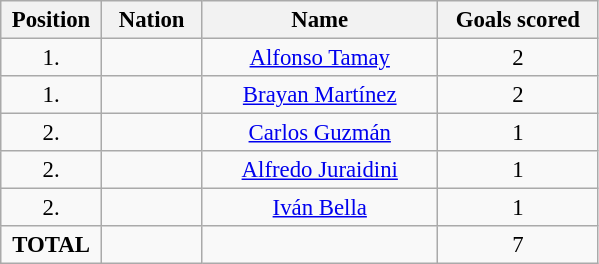<table class="wikitable" style="font-size: 95%; text-align: center;">
<tr>
<th width=60>Position</th>
<th width=60>Nation</th>
<th width=150>Name</th>
<th width=100>Goals scored</th>
</tr>
<tr>
<td>1.</td>
<td></td>
<td><a href='#'>Alfonso Tamay</a></td>
<td>2</td>
</tr>
<tr>
<td>1.</td>
<td></td>
<td><a href='#'>Brayan Martínez</a></td>
<td>2</td>
</tr>
<tr>
<td>2.</td>
<td></td>
<td><a href='#'>Carlos Guzmán</a></td>
<td>1</td>
</tr>
<tr>
<td>2.</td>
<td></td>
<td><a href='#'>Alfredo Juraidini</a></td>
<td>1</td>
</tr>
<tr>
<td>2.</td>
<td></td>
<td><a href='#'>Iván Bella</a></td>
<td>1</td>
</tr>
<tr>
<td><strong>TOTAL</strong></td>
<td></td>
<td></td>
<td>7</td>
</tr>
</table>
